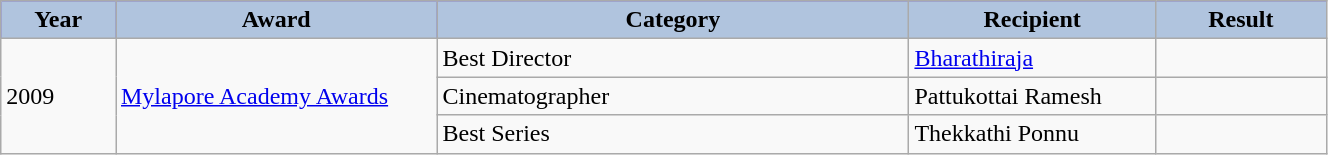<table class="wikitable" width="70%">
<tr bgcolor="blue">
<th style="width:25pt; background:LightSteelBlue;">Year</th>
<th style="width:80pt; background:LightSteelBlue;">Award</th>
<th style="width:120pt; background:LightSteelBlue;">Category</th>
<th style="width:60pt; background:LightSteelBlue;">Recipient</th>
<th style="width:40pt; background:LightSteelBlue;">Result</th>
</tr>
<tr>
<td rowspan="3">2009</td>
<td rowspan="3"><a href='#'>Mylapore Academy Awards </a></td>
<td>Best Director</td>
<td><a href='#'>Bharathiraja</a></td>
<td></td>
</tr>
<tr>
<td>Cinematographer</td>
<td>Pattukottai Ramesh</td>
<td></td>
</tr>
<tr>
<td>Best Series</td>
<td>Thekkathi Ponnu</td>
<td></td>
</tr>
</table>
